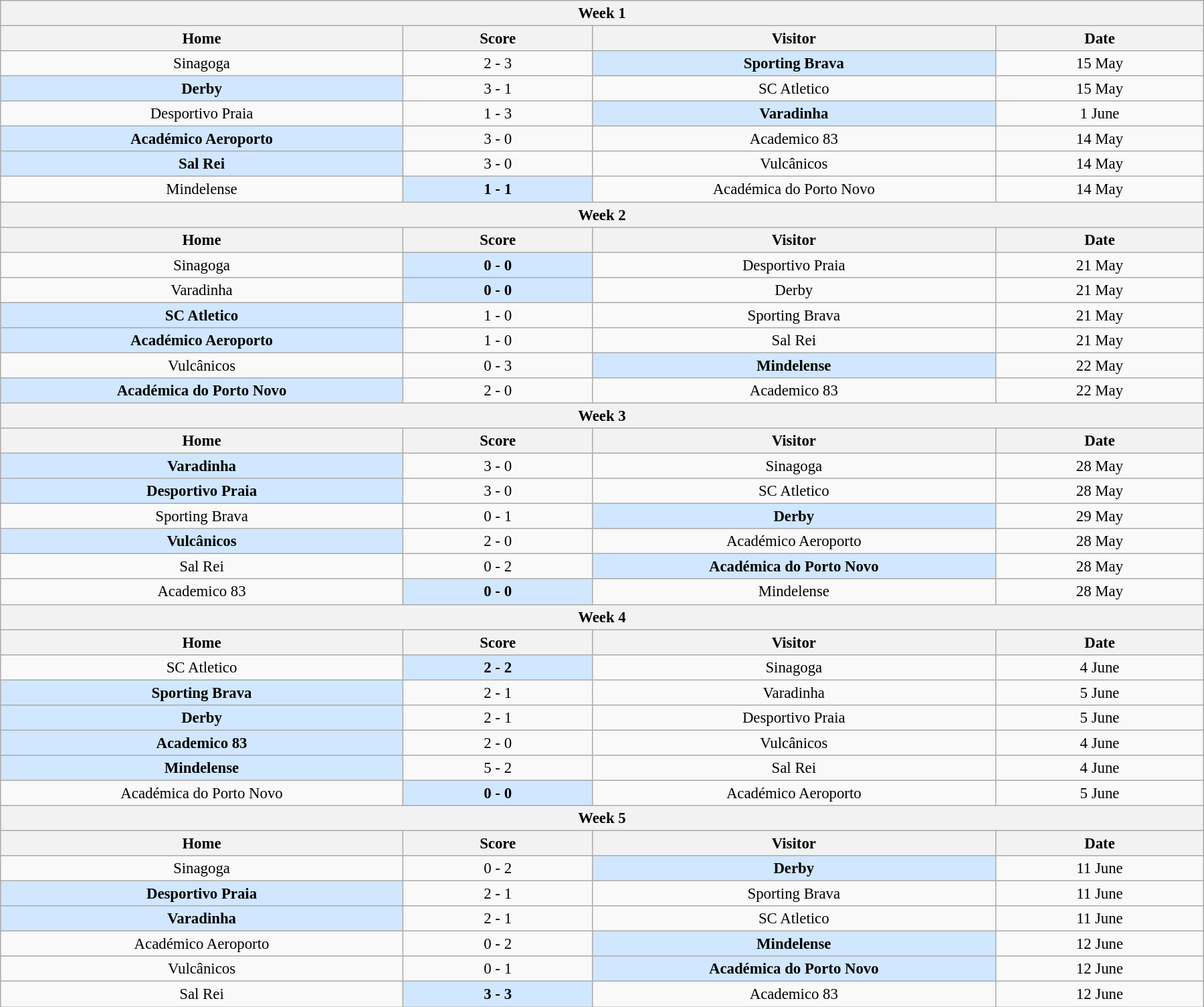<table class="wikitable" style="margin:1em auto; font-size:95%; text-align: center; width: 95%;">
<tr>
<th colspan="12" style="with: 100%;" align=center>Week 1</th>
</tr>
<tr>
<th width="200">Home</th>
<th width="90">Score</th>
<th width="200">Visitor</th>
<th width="100">Date</th>
</tr>
<tr>
<td>Sinagoga</td>
<td>2 - 3</td>
<td bgcolor=#D0E7FF><strong>Sporting Brava</strong></td>
<td>15 May</td>
</tr>
<tr>
<td bgcolor=#D0E7FF><strong>Derby</strong></td>
<td>3 - 1</td>
<td>SC Atletico</td>
<td>15 May</td>
</tr>
<tr>
<td>Desportivo Praia</td>
<td>1 - 3</td>
<td bgcolor=#D0E7FF><strong>Varadinha</strong></td>
<td>1 June</td>
</tr>
<tr>
<td bgcolor=#D0E7FF><strong>Académico Aeroporto</strong></td>
<td>3 - 0</td>
<td>Academico 83</td>
<td>14 May</td>
</tr>
<tr>
<td bgcolor=#D0E7FF><strong>Sal Rei</strong></td>
<td>3 - 0</td>
<td>Vulcânicos</td>
<td>14 May</td>
</tr>
<tr>
<td>Mindelense</td>
<td bgcolor=#D0E7FF><strong>1 - 1</strong></td>
<td>Académica do Porto Novo</td>
<td>14 May</td>
</tr>
<tr>
<th colspan="12" style="with: 100%;">Week 2</th>
</tr>
<tr>
<th width="200">Home</th>
<th width="90">Score</th>
<th width="200">Visitor</th>
<th width="100">Date</th>
</tr>
<tr>
<td>Sinagoga</td>
<td bgcolor=#D0E7FF><strong>0 - 0</strong></td>
<td>Desportivo Praia</td>
<td>21 May</td>
</tr>
<tr>
<td>Varadinha</td>
<td bgcolor=#D0E7FF><strong>0 - 0</strong></td>
<td>Derby</td>
<td>21 May</td>
</tr>
<tr>
<td bgcolor=#D0E7FF><strong>SC Atletico</strong></td>
<td>1 - 0</td>
<td>Sporting Brava</td>
<td>21 May</td>
</tr>
<tr>
<td bgcolor=#D0E7FF><strong>Académico Aeroporto</strong></td>
<td>1 - 0</td>
<td>Sal Rei</td>
<td>21 May</td>
</tr>
<tr>
<td>Vulcânicos</td>
<td>0 - 3</td>
<td bgcolor=#D0E7FF><strong>Mindelense</strong></td>
<td>22 May</td>
</tr>
<tr>
<td bgcolor=#D0E7FF><strong>Académica do Porto Novo</strong></td>
<td>2 - 0</td>
<td>Academico 83</td>
<td>22 May</td>
</tr>
<tr>
<th colspan="12" style="with: 100%;">Week 3</th>
</tr>
<tr>
<th width="200">Home</th>
<th width="90">Score</th>
<th width="200">Visitor</th>
<th width="100">Date</th>
</tr>
<tr>
<td bgcolor=#D0E7FF><strong>Varadinha</strong></td>
<td>3 - 0</td>
<td>Sinagoga</td>
<td>28 May</td>
</tr>
<tr>
<td bgcolor=#D0E7FF><strong>Desportivo Praia</strong></td>
<td>3 - 0</td>
<td>SC Atletico</td>
<td>28 May</td>
</tr>
<tr>
<td>Sporting Brava</td>
<td>0 - 1</td>
<td bgcolor=#D0E7FF><strong>Derby</strong></td>
<td>29 May</td>
</tr>
<tr>
<td bgcolor=#D0E7FF><strong>Vulcânicos</strong></td>
<td>2 - 0</td>
<td>Académico Aeroporto</td>
<td>28 May</td>
</tr>
<tr>
<td>Sal Rei</td>
<td>0 - 2</td>
<td bgcolor=#D0E7FF><strong>Académica do Porto Novo</strong></td>
<td>28 May</td>
</tr>
<tr>
<td>Academico 83</td>
<td bgcolor=#D0E7FF><strong>0 - 0</strong></td>
<td>Mindelense</td>
<td>28 May</td>
</tr>
<tr>
<th colspan="12" style="with: 100%;">Week 4</th>
</tr>
<tr>
<th width="200">Home</th>
<th width="90">Score</th>
<th width="200">Visitor</th>
<th width="100">Date</th>
</tr>
<tr>
<td>SC Atletico</td>
<td bgcolor=#D0E7FF><strong>2 - 2</strong></td>
<td>Sinagoga</td>
<td>4 June</td>
</tr>
<tr>
<td bgcolor=#D0E7FF><strong>Sporting Brava</strong></td>
<td>2 - 1</td>
<td>Varadinha</td>
<td>5 June</td>
</tr>
<tr>
<td bgcolor=#D0E7FF><strong>Derby</strong></td>
<td>2 - 1</td>
<td>Desportivo Praia</td>
<td>5 June</td>
</tr>
<tr>
<td bgcolor=#D0E7FF><strong>Academico 83</strong></td>
<td>2 - 0</td>
<td>Vulcânicos</td>
<td>4 June</td>
</tr>
<tr>
<td bgcolor=#D0E7FF><strong>Mindelense</strong></td>
<td>5 - 2</td>
<td>Sal Rei</td>
<td>4 June</td>
</tr>
<tr>
<td>Académica do Porto Novo</td>
<td bgcolor=#D0E7FF><strong>0 - 0</strong></td>
<td>Académico Aeroporto</td>
<td>5 June</td>
</tr>
<tr>
<th colspan="12" style="with: 100%;">Week 5</th>
</tr>
<tr>
<th width="200">Home</th>
<th width="90">Score</th>
<th width="200">Visitor</th>
<th width="100">Date</th>
</tr>
<tr>
<td>Sinagoga</td>
<td>0 - 2</td>
<td bgcolor=#D0E7FF><strong>Derby</strong></td>
<td>11 June</td>
</tr>
<tr>
<td bgcolor=#D0E7FF><strong>Desportivo Praia</strong></td>
<td>2 - 1</td>
<td>Sporting Brava</td>
<td>11 June</td>
</tr>
<tr>
<td bgcolor=#D0E7FF><strong>Varadinha</strong></td>
<td>2 - 1</td>
<td>SC Atletico</td>
<td>11 June</td>
</tr>
<tr>
<td>Académico Aeroporto</td>
<td>0 - 2</td>
<td bgcolor=#D0E7FF><strong>Mindelense</strong></td>
<td>12 June</td>
</tr>
<tr>
<td>Vulcânicos</td>
<td>0 - 1</td>
<td bgcolor=#D0E7FF><strong>Académica do Porto Novo</strong></td>
<td>12 June</td>
</tr>
<tr>
<td>Sal Rei</td>
<td bgcolor=#D0E7FF><strong>3 - 3</strong></td>
<td>Academico 83</td>
<td>12 June</td>
</tr>
</table>
